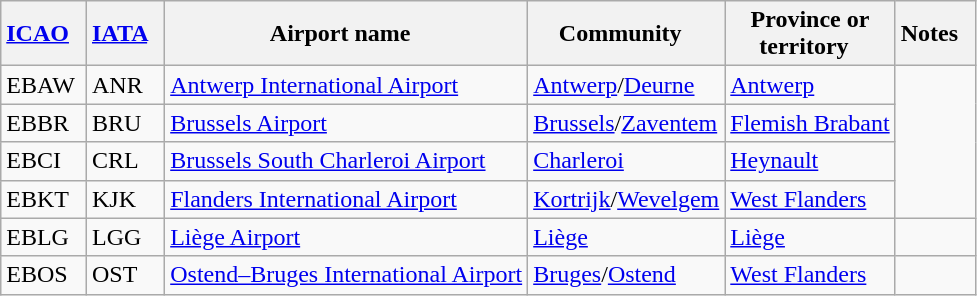<table class="wikitable" style="width:auto;">
<tr>
<th width="*"><a href='#'>ICAO</a>  </th>
<th width="*"><a href='#'>IATA</a>  </th>
<th width="*">Airport name  </th>
<th width="*">Community  </th>
<th width="*">Province or<br>territory  </th>
<th width="*">Notes  </th>
</tr>
<tr>
<td>EBAW</td>
<td>ANR</td>
<td><a href='#'>Antwerp International Airport</a></td>
<td><a href='#'>Antwerp</a>/<a href='#'>Deurne</a></td>
<td><a href='#'>Antwerp</a></td>
</tr>
<tr>
<td>EBBR</td>
<td>BRU</td>
<td><a href='#'>Brussels Airport</a></td>
<td><a href='#'>Brussels</a>/<a href='#'>Zaventem</a></td>
<td><a href='#'>Flemish Brabant</a></td>
</tr>
<tr>
<td>EBCI</td>
<td>CRL</td>
<td><a href='#'>Brussels South Charleroi Airport</a></td>
<td><a href='#'>Charleroi</a></td>
<td><a href='#'>Heynault</a></td>
</tr>
<tr>
<td>EBKT</td>
<td>KJK</td>
<td><a href='#'>Flanders International Airport</a></td>
<td><a href='#'>Kortrijk</a>/<a href='#'>Wevelgem</a></td>
<td><a href='#'>West Flanders</a></td>
</tr>
<tr>
<td>EBLG</td>
<td>LGG</td>
<td><a href='#'>Liège Airport</a></td>
<td><a href='#'>Liège</a></td>
<td><a href='#'> Liège</a></td>
<td></td>
</tr>
<tr>
<td>EBOS</td>
<td>OST</td>
<td><a href='#'>Ostend–Bruges International Airport</a></td>
<td><a href='#'>Bruges</a>/<a href='#'>Ostend</a></td>
<td><a href='#'>West Flanders</a></td>
</tr>
</table>
